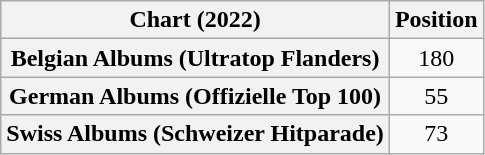<table class="wikitable sortable plainrowheaders" style="text-align:center">
<tr>
<th scope="col">Chart (2022)</th>
<th scope="col">Position</th>
</tr>
<tr>
<th scope="row">Belgian Albums (Ultratop Flanders)</th>
<td>180</td>
</tr>
<tr>
<th scope="row">German Albums (Offizielle Top 100)</th>
<td>55</td>
</tr>
<tr>
<th scope="row">Swiss Albums (Schweizer Hitparade)</th>
<td>73</td>
</tr>
</table>
